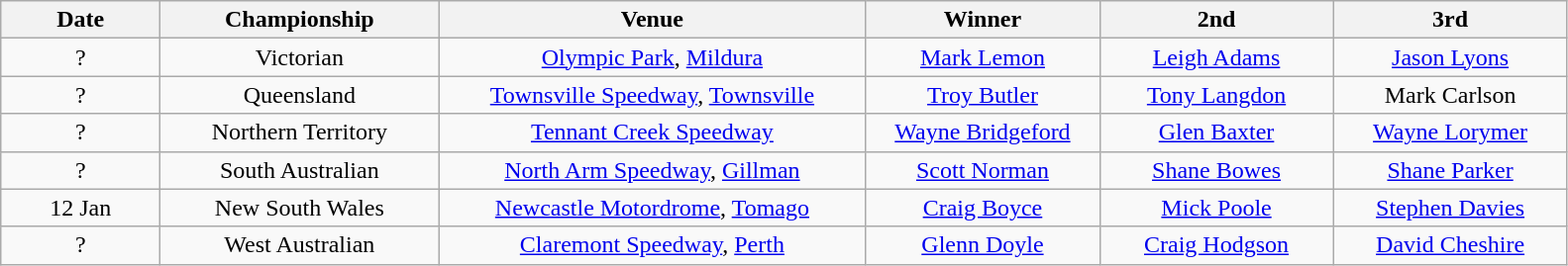<table class="wikitable" style="text-align:center">
<tr>
<th width=100>Date</th>
<th width=180>Championship</th>
<th width=280>Venue</th>
<th width=150>Winner</th>
<th width=150>2nd</th>
<th width=150>3rd</th>
</tr>
<tr>
<td align=center>?</td>
<td>Victorian</td>
<td><a href='#'>Olympic Park</a>, <a href='#'>Mildura</a></td>
<td><a href='#'>Mark Lemon</a></td>
<td><a href='#'>Leigh Adams</a></td>
<td><a href='#'>Jason Lyons</a></td>
</tr>
<tr>
<td align=center>?</td>
<td>Queensland</td>
<td><a href='#'>Townsville Speedway</a>, <a href='#'>Townsville</a></td>
<td><a href='#'>Troy Butler</a></td>
<td><a href='#'>Tony Langdon</a></td>
<td>Mark Carlson</td>
</tr>
<tr>
<td align=center>?</td>
<td>Northern Territory</td>
<td><a href='#'>Tennant Creek Speedway</a></td>
<td><a href='#'>Wayne Bridgeford</a></td>
<td><a href='#'>Glen Baxter</a></td>
<td><a href='#'>Wayne Lorymer</a></td>
</tr>
<tr>
<td align=center>?</td>
<td>South Australian</td>
<td><a href='#'>North Arm Speedway</a>, <a href='#'>Gillman</a></td>
<td><a href='#'>Scott Norman</a></td>
<td><a href='#'>Shane Bowes</a></td>
<td><a href='#'>Shane Parker</a></td>
</tr>
<tr>
<td align=center>12 Jan</td>
<td>New South Wales</td>
<td><a href='#'>Newcastle Motordrome</a>, <a href='#'>Tomago</a></td>
<td><a href='#'>Craig Boyce</a></td>
<td><a href='#'>Mick Poole</a></td>
<td><a href='#'>Stephen Davies</a></td>
</tr>
<tr>
<td align=center>?</td>
<td>West Australian</td>
<td><a href='#'>Claremont Speedway</a>, <a href='#'>Perth</a></td>
<td><a href='#'>Glenn Doyle</a></td>
<td><a href='#'>Craig Hodgson</a></td>
<td><a href='#'>David Cheshire</a></td>
</tr>
</table>
